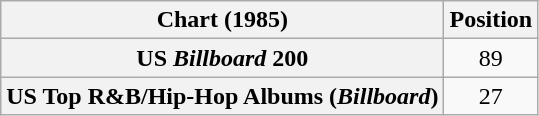<table class="wikitable sortable plainrowheaders" style="text-align:center">
<tr>
<th scope="col">Chart (1985)</th>
<th scope="col">Position</th>
</tr>
<tr>
<th scope="row">US <em>Billboard</em> 200</th>
<td>89</td>
</tr>
<tr>
<th scope="row">US Top R&B/Hip-Hop Albums (<em>Billboard</em>)</th>
<td>27</td>
</tr>
</table>
